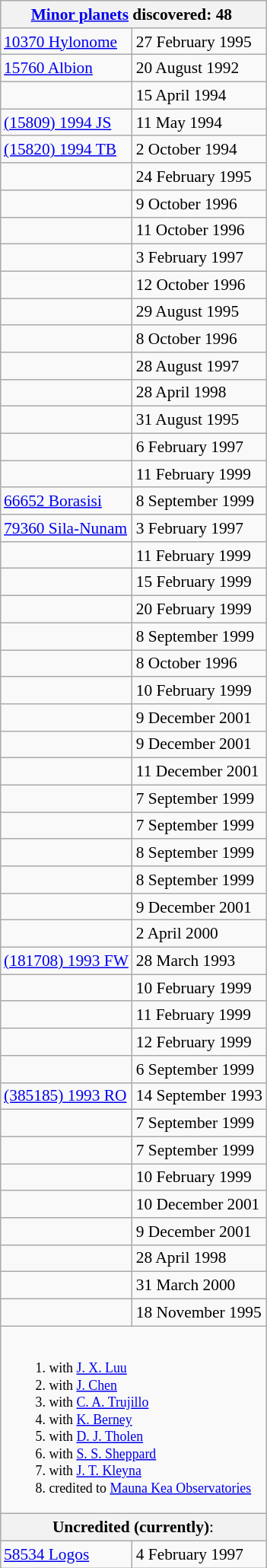<table class="wikitable collapsible" align="right" style="margin: 1em; margin-top: 0; font-size:89%">
<tr>
<th colspan="2" style="white-space: nowrap;"><a href='#'>Minor planets</a> discovered: 48 </th>
</tr>
<tr>
<td><a href='#'>10370 Hylonome</a></td>
<td>27 February 1995</td>
</tr>
<tr>
<td><a href='#'>15760 Albion</a></td>
<td>20 August 1992</td>
</tr>
<tr>
<td></td>
<td>15 April 1994</td>
</tr>
<tr>
<td><a href='#'>(15809) 1994 JS</a></td>
<td>11 May 1994</td>
</tr>
<tr>
<td><a href='#'>(15820) 1994 TB</a></td>
<td>2 October 1994</td>
</tr>
<tr>
<td></td>
<td>24 February 1995</td>
</tr>
<tr>
<td></td>
<td>9 October 1996</td>
</tr>
<tr>
<td></td>
<td>11 October 1996</td>
</tr>
<tr>
<td></td>
<td>3 February 1997</td>
</tr>
<tr>
<td></td>
<td>12 October 1996</td>
</tr>
<tr>
<td></td>
<td>29 August 1995</td>
</tr>
<tr>
<td></td>
<td>8 October 1996</td>
</tr>
<tr>
<td></td>
<td>28 August 1997</td>
</tr>
<tr>
<td></td>
<td>28 April 1998</td>
</tr>
<tr>
<td></td>
<td>31 August 1995</td>
</tr>
<tr>
<td></td>
<td>6 February 1997</td>
</tr>
<tr>
<td></td>
<td>11 February 1999</td>
</tr>
<tr>
<td><a href='#'>66652 Borasisi</a></td>
<td>8 September 1999</td>
</tr>
<tr>
<td><a href='#'>79360 Sila-Nunam</a></td>
<td>3 February 1997</td>
</tr>
<tr>
<td></td>
<td>11 February 1999</td>
</tr>
<tr>
<td></td>
<td>15 February 1999</td>
</tr>
<tr>
<td></td>
<td>20 February 1999</td>
</tr>
<tr>
<td></td>
<td>8 September 1999</td>
</tr>
<tr>
<td></td>
<td>8 October 1996</td>
</tr>
<tr>
<td></td>
<td>10 February 1999</td>
</tr>
<tr>
<td></td>
<td>9 December 2001</td>
</tr>
<tr>
<td></td>
<td>9 December 2001</td>
</tr>
<tr>
<td></td>
<td>11 December 2001</td>
</tr>
<tr>
<td></td>
<td>7 September 1999</td>
</tr>
<tr>
<td></td>
<td>7 September 1999</td>
</tr>
<tr>
<td></td>
<td>8 September 1999</td>
</tr>
<tr>
<td></td>
<td>8 September 1999</td>
</tr>
<tr>
<td></td>
<td>9 December 2001</td>
</tr>
<tr>
<td></td>
<td>2 April 2000</td>
</tr>
<tr>
<td><a href='#'>(181708) 1993 FW</a></td>
<td>28 March 1993</td>
</tr>
<tr>
<td></td>
<td>10 February 1999</td>
</tr>
<tr>
<td></td>
<td>11 February 1999</td>
</tr>
<tr>
<td></td>
<td>12 February 1999</td>
</tr>
<tr>
<td></td>
<td>6 September 1999</td>
</tr>
<tr>
<td><a href='#'>(385185) 1993 RO</a></td>
<td>14 September 1993</td>
</tr>
<tr>
<td></td>
<td>7 September 1999</td>
</tr>
<tr>
<td></td>
<td>7 September 1999</td>
</tr>
<tr>
<td> </td>
<td>10 February 1999</td>
</tr>
<tr>
<td> </td>
<td>10 December 2001</td>
</tr>
<tr>
<td> </td>
<td>9 December 2001</td>
</tr>
<tr>
<td> </td>
<td>28 April 1998</td>
</tr>
<tr>
<td> </td>
<td>31 March 2000</td>
</tr>
<tr>
<td> </td>
<td>18 November 1995</td>
</tr>
<tr>
<td colspan="2" style="font-size: smaller;"><br><ol><li> with <a href='#'>J. X. Luu</a></li><li> with <a href='#'>J. Chen</a></li><li> with <a href='#'>C. A. Trujillo</a></li><li> with <a href='#'>K. Berney</a></li><li> with <a href='#'>D. J. Tholen</a></li><li> with <a href='#'>S. S. Sheppard</a></li><li> with <a href='#'>J. T. Kleyna</a></li><li> credited to <a href='#'>Mauna Kea Observatories</a></li></ol></td>
</tr>
<tr>
<td colspan=2 bgcolor="#f2f2f2" align=center><strong>Uncredited (currently)</strong>:</td>
</tr>
<tr>
<td><a href='#'>58534 Logos</a></td>
<td>4 February 1997</td>
</tr>
</table>
